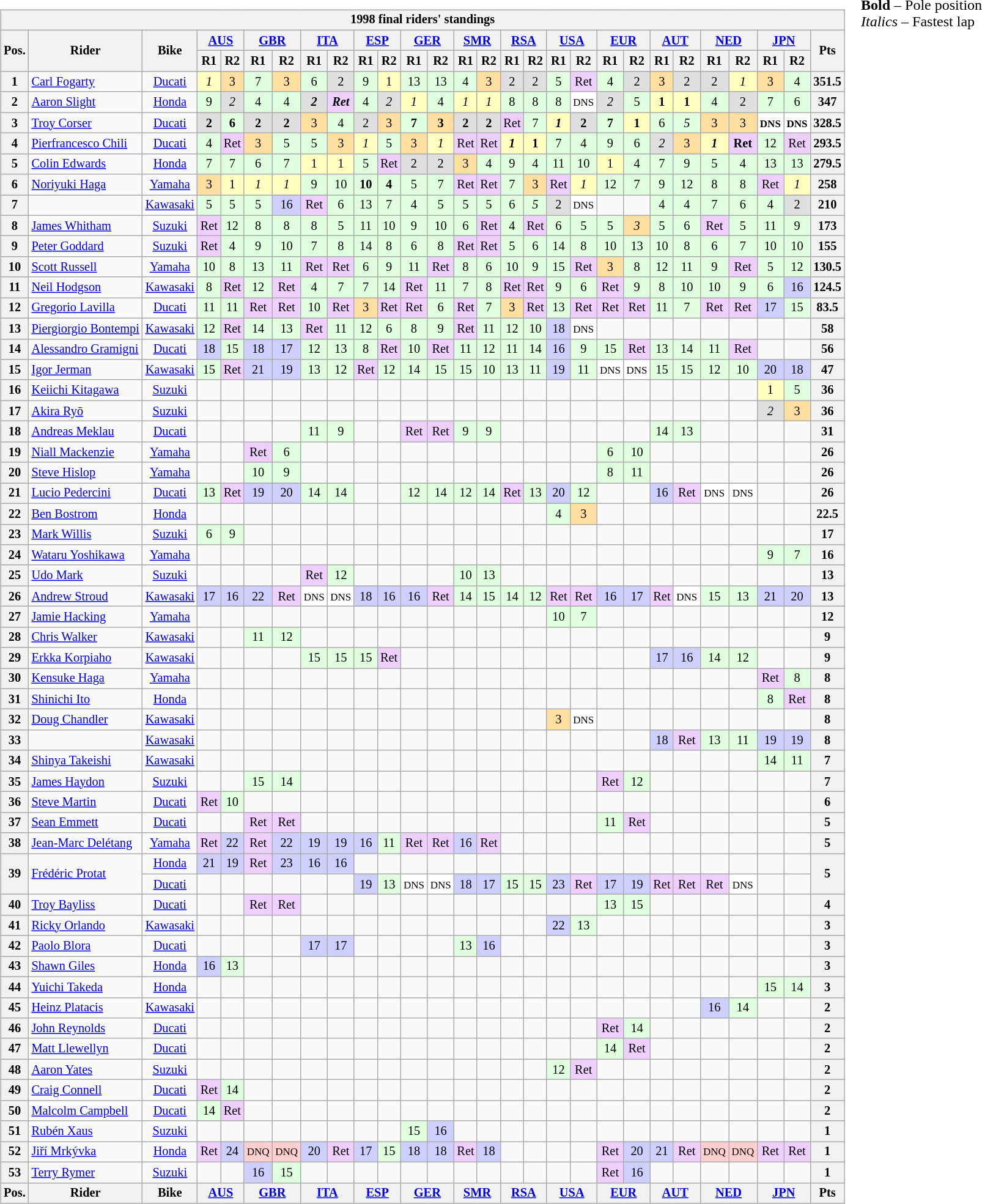<table>
<tr>
<td><br><table class="wikitable" style="font-size: 85%; text-align: center">
<tr>
<th colspan=34>1998 final riders' standings</th>
</tr>
<tr valign="top">
<th valign="middle" rowspan=2>Pos.</th>
<th valign="middle" rowspan=2>Rider</th>
<th valign="middle" rowspan=2>Bike</th>
<th colspan=2><a href='#'>AUS</a><br></th>
<th colspan=2><a href='#'>GBR</a><br></th>
<th colspan=2><a href='#'>ITA</a><br></th>
<th colspan=2><a href='#'>ESP</a><br></th>
<th colspan=2><a href='#'>GER</a><br></th>
<th colspan=2><a href='#'>SMR</a><br></th>
<th colspan=2><a href='#'>RSA</a><br></th>
<th colspan=2><a href='#'>USA</a><br></th>
<th colspan=2><a href='#'>EUR</a><br></th>
<th colspan=2><a href='#'>AUT</a><br></th>
<th colspan=2><a href='#'>NED</a><br></th>
<th colspan=2><a href='#'>JPN</a><br></th>
<th valign="middle" rowspan=2>Pts</th>
</tr>
<tr>
<th>R1</th>
<th>R2</th>
<th>R1</th>
<th>R2</th>
<th>R1</th>
<th>R2</th>
<th>R1</th>
<th>R2</th>
<th>R1</th>
<th>R2</th>
<th>R1</th>
<th>R2</th>
<th>R1</th>
<th>R2</th>
<th>R1</th>
<th>R2</th>
<th>R1</th>
<th>R2</th>
<th>R1</th>
<th>R2</th>
<th>R1</th>
<th>R2</th>
<th>R1</th>
<th>R2</th>
</tr>
<tr>
<th>1</th>
<td align="left"> <a href='#'>Carl Fogarty</a></td>
<td><a href='#'>Ducati</a></td>
<td style="background:#ffffbf;"><em>1</em></td>
<td style="background:#ffdf9f;">3</td>
<td style="background:#dfffdf;">7</td>
<td style="background:#ffdf9f;">3</td>
<td style="background:#dfffdf;">6</td>
<td style="background:#dfdfdf;">2</td>
<td style="background:#dfffdf;">9</td>
<td style="background:#ffffbf;">1</td>
<td style="background:#dfffdf;">13</td>
<td style="background:#dfffdf;">13</td>
<td style="background:#dfffdf;">4</td>
<td style="background:#ffdf9f;">3</td>
<td style="background:#dfdfdf;">2</td>
<td style="background:#dfdfdf;">2</td>
<td style="background:#dfffdf;">5</td>
<td style="background:#efcfff;">Ret</td>
<td style="background:#dfffdf;">4</td>
<td style="background:#dfdfdf;">2</td>
<td style="background:#ffdf9f;">3</td>
<td style="background:#dfdfdf;">2</td>
<td style="background:#dfdfdf;">2</td>
<td style="background:#ffffbf;"><em>1</em></td>
<td style="background:#ffdf9f;">3</td>
<td style="background:#dfffdf;">4</td>
<th>351.5</th>
</tr>
<tr>
<th>2</th>
<td align="left"> <a href='#'>Aaron Slight</a></td>
<td><a href='#'>Honda</a></td>
<td style="background:#dfffdf;">9</td>
<td style="background:#dfdfdf;"><em>2</em></td>
<td style="background:#dfffdf;">4</td>
<td style="background:#dfffdf;">4</td>
<td style="background:#dfdfdf;"><strong><em>2</em></strong></td>
<td style="background:#efcfff;"><strong><em>Ret</em></strong></td>
<td style="background:#dfffdf;">4</td>
<td style="background:#dfdfdf;"><em>2</em></td>
<td style="background:#ffffbf;"><em>1</em></td>
<td style="background:#dfffdf;">4</td>
<td style="background:#ffffbf;"><em>1</em></td>
<td style="background:#ffffbf;"><em>1</em></td>
<td style="background:#dfffdf;">8</td>
<td style="background:#dfffdf;">8</td>
<td style="background:#dfffdf;">8</td>
<td style="background:#ffffff;"><small>DNS</small></td>
<td style="background:#dfdfdf;"><em>2</em></td>
<td style="background:#dfffdf;">5</td>
<td style="background:#ffffbf;"><strong>1</strong></td>
<td style="background:#ffffbf;"><strong>1</strong></td>
<td style="background:#dfffdf;">4</td>
<td style="background:#dfdfdf;">2</td>
<td style="background:#dfffdf;">7</td>
<td style="background:#dfffdf;">6</td>
<th>347</th>
</tr>
<tr>
<th>3</th>
<td align="left"> <a href='#'>Troy Corser</a></td>
<td><a href='#'>Ducati</a></td>
<td style="background:#dfdfdf;"><strong>2</strong></td>
<td style="background:#dfffdf;"><strong>6</strong></td>
<td style="background:#dfdfdf;"><strong>2</strong></td>
<td style="background:#dfdfdf;"><strong>2</strong></td>
<td style="background:#ffdf9f;">3</td>
<td style="background:#dfffdf;">4</td>
<td style="background:#dfdfdf;">2</td>
<td style="background:#ffdf9f;">3</td>
<td style="background:#dfffdf;"><strong>7</strong></td>
<td style="background:#ffdf9f;"><strong>3</strong></td>
<td style="background:#dfdfdf;"><strong>2</strong></td>
<td style="background:#dfdfdf;"><strong>2</strong></td>
<td style="background:#efcfff;">Ret</td>
<td style="background:#dfffdf;">7</td>
<td style="background:#ffffbf;"><strong><em>1</em></strong></td>
<td style="background:#dfdfdf;"><strong>2</strong></td>
<td style="background:#dfffdf;"><strong>7</strong></td>
<td style="background:#ffffbf;"><strong>1</strong></td>
<td style="background:#dfffdf;">6</td>
<td style="background:#dfffdf;"><em>5</em></td>
<td style="background:#ffdf9f;">3</td>
<td style="background:#ffdf9f;">3</td>
<td style="background:#ffffff;"><small><strong>DNS</strong></small></td>
<td style="background:#ffffff;"><small><strong>DNS</strong></small></td>
<th>328.5</th>
</tr>
<tr>
<th>4</th>
<td align="left"> <a href='#'>Pierfrancesco Chili</a></td>
<td><a href='#'>Ducati</a></td>
<td style="background:#dfffdf;">4</td>
<td style="background:#efcfff;">Ret</td>
<td style="background:#ffdf9f;">3</td>
<td style="background:#dfffdf;">5</td>
<td style="background:#dfffdf;">5</td>
<td style="background:#ffdf9f;">3</td>
<td style="background:#ffffbf;"><em>1</em></td>
<td style="background:#dfffdf;">5</td>
<td style="background:#ffdf9f;">3</td>
<td style="background:#ffffbf;"><em>1</em></td>
<td style="background:#efcfff;">Ret</td>
<td style="background:#efcfff;">Ret</td>
<td style="background:#ffffbf;"><strong><em>1</em></strong></td>
<td style="background:#ffffbf;"><strong>1</strong></td>
<td style="background:#dfffdf;">7</td>
<td style="background:#dfffdf;">4</td>
<td style="background:#dfffdf;">9</td>
<td style="background:#dfffdf;">6</td>
<td style="background:#dfdfdf;"><em>2</em></td>
<td style="background:#ffdf9f;">3</td>
<td style="background:#ffffbf;"><strong><em>1</em></strong></td>
<td style="background:#efcfff;"><strong>Ret</strong></td>
<td style="background:#dfffdf;">12</td>
<td style="background:#efcfff;">Ret</td>
<th>293.5</th>
</tr>
<tr>
<th>5</th>
<td align="left"> <a href='#'>Colin Edwards</a></td>
<td><a href='#'>Honda</a></td>
<td style="background:#dfffdf;">7</td>
<td style="background:#dfffdf;">7</td>
<td style="background:#dfffdf;">6</td>
<td style="background:#dfffdf;">7</td>
<td style="background:#ffffbf;">1</td>
<td style="background:#ffffbf;">1</td>
<td style="background:#dfffdf;">5</td>
<td style="background:#efcfff;">Ret</td>
<td style="background:#dfdfdf;">2</td>
<td style="background:#dfdfdf;">2</td>
<td style="background:#ffdf9f;">3</td>
<td style="background:#dfffdf;">4</td>
<td style="background:#dfffdf;">9</td>
<td style="background:#dfffdf;">4</td>
<td style="background:#dfffdf;">11</td>
<td style="background:#dfffdf;">10</td>
<td style="background:#ffffbf;">1</td>
<td style="background:#dfffdf;">4</td>
<td style="background:#dfffdf;">7</td>
<td style="background:#dfffdf;">9</td>
<td style="background:#dfffdf;">5</td>
<td style="background:#dfffdf;">4</td>
<td style="background:#dfffdf;">13</td>
<td style="background:#dfffdf;">13</td>
<th>279.5</th>
</tr>
<tr>
<th>6</th>
<td align="left"> <a href='#'>Noriyuki Haga</a></td>
<td><a href='#'>Yamaha</a></td>
<td style="background:#ffdf9f;">3</td>
<td style="background:#ffffbf;">1</td>
<td style="background:#ffffbf;"><em>1</em></td>
<td style="background:#ffffbf;"><em>1</em></td>
<td style="background:#dfffdf;">9</td>
<td style="background:#dfffdf;">10</td>
<td style="background:#dfffdf;"><strong>10</strong></td>
<td style="background:#dfffdf;"><strong>4</strong></td>
<td style="background:#dfffdf;">5</td>
<td style="background:#dfffdf;">7</td>
<td style="background:#efcfff;">Ret</td>
<td style="background:#efcfff;">Ret</td>
<td style="background:#dfffdf;">7</td>
<td style="background:#ffdf9f;">3</td>
<td style="background:#efcfff;">Ret</td>
<td style="background:#ffffbf;"><em>1</em></td>
<td style="background:#dfffdf;">12</td>
<td style="background:#dfffdf;">7</td>
<td style="background:#dfffdf;">9</td>
<td style="background:#dfffdf;">12</td>
<td style="background:#dfffdf;">8</td>
<td style="background:#dfffdf;">8</td>
<td style="background:#efcfff;">Ret</td>
<td style="background:#ffffbf;"><em>1</em></td>
<th>258</th>
</tr>
<tr>
<th>7</th>
<td align="left"></td>
<td><a href='#'>Kawasaki</a></td>
<td style="background:#dfffdf;">5</td>
<td style="background:#dfffdf;">5</td>
<td style="background:#dfffdf;">5</td>
<td style="background:#cfcfff;">16</td>
<td style="background:#efcfff;">Ret</td>
<td style="background:#dfffdf;">6</td>
<td style="background:#dfffdf;">13</td>
<td style="background:#dfffdf;">7</td>
<td style="background:#dfffdf;">4</td>
<td style="background:#dfffdf;">5</td>
<td style="background:#dfffdf;">5</td>
<td style="background:#dfffdf;">5</td>
<td style="background:#dfffdf;">6</td>
<td style="background:#dfffdf;"><em>5</em></td>
<td style="background:#dfdfdf;">2</td>
<td style="background:#ffffff;"><small>DNS</small></td>
<td></td>
<td></td>
<td style="background:#dfffdf;">4</td>
<td style="background:#dfffdf;">4</td>
<td style="background:#dfffdf;">7</td>
<td style="background:#dfffdf;">6</td>
<td style="background:#dfffdf;">4</td>
<td style="background:#dfdfdf;">2</td>
<th>210</th>
</tr>
<tr>
<th>8</th>
<td align="left"> <a href='#'>James Whitham</a></td>
<td><a href='#'>Suzuki</a></td>
<td style="background:#efcfff;">Ret</td>
<td style="background:#dfffdf;">12</td>
<td style="background:#dfffdf;">8</td>
<td style="background:#dfffdf;">8</td>
<td style="background:#dfffdf;">8</td>
<td style="background:#dfffdf;">5</td>
<td style="background:#dfffdf;">11</td>
<td style="background:#dfffdf;">10</td>
<td style="background:#dfffdf;">9</td>
<td style="background:#dfffdf;">10</td>
<td style="background:#dfffdf;">6</td>
<td style="background:#efcfff;">Ret</td>
<td style="background:#dfffdf;">4</td>
<td style="background:#efcfff;">Ret</td>
<td style="background:#dfffdf;">6</td>
<td style="background:#dfffdf;">5</td>
<td style="background:#dfffdf;">5</td>
<td style="background:#ffdf9f;"><em>3</em></td>
<td style="background:#dfffdf;">5</td>
<td style="background:#dfffdf;">6</td>
<td style="background:#efcfff;">Ret</td>
<td style="background:#dfffdf;">5</td>
<td style="background:#dfffdf;">11</td>
<td style="background:#dfffdf;">9</td>
<th>173</th>
</tr>
<tr>
<th>9</th>
<td align="left"> <a href='#'>Peter Goddard</a></td>
<td><a href='#'>Suzuki</a></td>
<td style="background:#efcfff;">Ret</td>
<td style="background:#dfffdf;">4</td>
<td style="background:#dfffdf;">9</td>
<td style="background:#dfffdf;">10</td>
<td style="background:#dfffdf;">7</td>
<td style="background:#dfffdf;">8</td>
<td style="background:#dfffdf;">14</td>
<td style="background:#dfffdf;">8</td>
<td style="background:#dfffdf;">6</td>
<td style="background:#dfffdf;">8</td>
<td style="background:#efcfff;">Ret</td>
<td style="background:#efcfff;">Ret</td>
<td style="background:#dfffdf;">5</td>
<td style="background:#dfffdf;">6</td>
<td style="background:#dfffdf;">14</td>
<td style="background:#dfffdf;">8</td>
<td style="background:#dfffdf;">10</td>
<td style="background:#dfffdf;">13</td>
<td style="background:#dfffdf;">10</td>
<td style="background:#dfffdf;">8</td>
<td style="background:#dfffdf;">6</td>
<td style="background:#dfffdf;">7</td>
<td style="background:#dfffdf;">10</td>
<td style="background:#dfffdf;">10</td>
<th>155</th>
</tr>
<tr>
<th>10</th>
<td align="left"> <a href='#'>Scott Russell</a></td>
<td><a href='#'>Yamaha</a></td>
<td style="background:#dfffdf;">10</td>
<td style="background:#dfffdf;">8</td>
<td style="background:#dfffdf;">13</td>
<td style="background:#dfffdf;">11</td>
<td style="background:#efcfff;">Ret</td>
<td style="background:#efcfff;">Ret</td>
<td style="background:#dfffdf;">6</td>
<td style="background:#dfffdf;">9</td>
<td style="background:#dfffdf;">11</td>
<td style="background:#efcfff;">Ret</td>
<td style="background:#dfffdf;">8</td>
<td style="background:#dfffdf;">6</td>
<td style="background:#dfffdf;">10</td>
<td style="background:#dfffdf;">9</td>
<td style="background:#dfffdf;">15</td>
<td style="background:#efcfff;">Ret</td>
<td style="background:#ffdf9f;">3</td>
<td style="background:#dfffdf;">8</td>
<td style="background:#dfffdf;">12</td>
<td style="background:#dfffdf;">11</td>
<td style="background:#dfffdf;">9</td>
<td style="background:#efcfff;">Ret</td>
<td style="background:#dfffdf;">5</td>
<td style="background:#dfffdf;">12</td>
<th>130.5</th>
</tr>
<tr>
<th>11</th>
<td align="left"> <a href='#'>Neil Hodgson</a></td>
<td><a href='#'>Kawasaki</a></td>
<td style="background:#dfffdf;">8</td>
<td style="background:#efcfff;">Ret</td>
<td style="background:#dfffdf;">12</td>
<td style="background:#efcfff;">Ret</td>
<td style="background:#dfffdf;">4</td>
<td style="background:#dfffdf;">7</td>
<td style="background:#dfffdf;">7</td>
<td style="background:#dfffdf;">14</td>
<td style="background:#efcfff;">Ret</td>
<td style="background:#dfffdf;">11</td>
<td style="background:#dfffdf;">7</td>
<td style="background:#dfffdf;">8</td>
<td style="background:#efcfff;">Ret</td>
<td style="background:#efcfff;">Ret</td>
<td style="background:#dfffdf;">9</td>
<td style="background:#dfffdf;">6</td>
<td style="background:#efcfff;">Ret</td>
<td style="background:#dfffdf;">9</td>
<td style="background:#dfffdf;">8</td>
<td style="background:#dfffdf;">10</td>
<td style="background:#dfffdf;">10</td>
<td style="background:#dfffdf;">9</td>
<td style="background:#dfffdf;">6</td>
<td style="background:#cfcfff;">16</td>
<th>124.5</th>
</tr>
<tr>
<th>12</th>
<td align="left"> <a href='#'>Gregorio Lavilla</a></td>
<td><a href='#'>Ducati</a></td>
<td style="background:#dfffdf;">11</td>
<td style="background:#dfffdf;">11</td>
<td style="background:#efcfff;">Ret</td>
<td style="background:#efcfff;">Ret</td>
<td style="background:#dfffdf;">10</td>
<td style="background:#efcfff;">Ret</td>
<td style="background:#ffdf9f;">3</td>
<td style="background:#efcfff;">Ret</td>
<td style="background:#efcfff;">Ret</td>
<td style="background:#dfffdf;">6</td>
<td style="background:#efcfff;">Ret</td>
<td style="background:#dfffdf;">7</td>
<td style="background:#ffdf9f;">3</td>
<td style="background:#efcfff;">Ret</td>
<td style="background:#dfffdf;">13</td>
<td style="background:#efcfff;">Ret</td>
<td style="background:#efcfff;">Ret</td>
<td style="background:#efcfff;">Ret</td>
<td style="background:#dfffdf;">11</td>
<td style="background:#dfffdf;">7</td>
<td style="background:#efcfff;">Ret</td>
<td style="background:#efcfff;">Ret</td>
<td style="background:#cfcfff;">17</td>
<td style="background:#dfffdf;">15</td>
<th>83.5</th>
</tr>
<tr>
<th>13</th>
<td align="left"> <a href='#'>Piergiorgio Bontempi</a></td>
<td><a href='#'>Kawasaki</a></td>
<td style="background:#dfffdf;">12</td>
<td style="background:#efcfff;">Ret</td>
<td style="background:#dfffdf;">14</td>
<td style="background:#dfffdf;">13</td>
<td style="background:#efcfff;">Ret</td>
<td style="background:#dfffdf;">11</td>
<td style="background:#dfffdf;">12</td>
<td style="background:#dfffdf;">6</td>
<td style="background:#dfffdf;">8</td>
<td style="background:#dfffdf;">9</td>
<td style="background:#efcfff;">Ret</td>
<td style="background:#dfffdf;">11</td>
<td style="background:#dfffdf;">12</td>
<td style="background:#dfffdf;">10</td>
<td style="background:#cfcfff;">18</td>
<td style="background:#ffffff;"><small>DNS</small></td>
<td></td>
<td></td>
<td></td>
<td></td>
<td></td>
<td></td>
<td></td>
<td></td>
<th>58</th>
</tr>
<tr>
<th>14</th>
<td align="left"> <a href='#'>Alessandro Gramigni</a></td>
<td><a href='#'>Ducati</a></td>
<td style="background:#cfcfff;">18</td>
<td style="background:#dfffdf;">15</td>
<td style="background:#cfcfff;">18</td>
<td style="background:#cfcfff;">17</td>
<td style="background:#dfffdf;">12</td>
<td style="background:#dfffdf;">13</td>
<td style="background:#dfffdf;">8</td>
<td style="background:#efcfff;">Ret</td>
<td style="background:#dfffdf;">10</td>
<td style="background:#efcfff;">Ret</td>
<td style="background:#dfffdf;">11</td>
<td style="background:#dfffdf;">12</td>
<td style="background:#dfffdf;">11</td>
<td style="background:#dfffdf;">14</td>
<td style="background:#cfcfff;">16</td>
<td style="background:#dfffdf;">9</td>
<td style="background:#dfffdf;">15</td>
<td style="background:#efcfff;">Ret</td>
<td style="background:#dfffdf;">13</td>
<td style="background:#dfffdf;">14</td>
<td style="background:#dfffdf;">11</td>
<td style="background:#efcfff;">Ret</td>
<td></td>
<td></td>
<th>56</th>
</tr>
<tr>
<th>15</th>
<td align="left"> <a href='#'>Igor Jerman</a></td>
<td><a href='#'>Kawasaki</a></td>
<td style="background:#dfffdf;">15</td>
<td style="background:#efcfff;">Ret</td>
<td style="background:#cfcfff;">21</td>
<td style="background:#cfcfff;">19</td>
<td style="background:#dfffdf;">13</td>
<td style="background:#dfffdf;">12</td>
<td style="background:#efcfff;">Ret</td>
<td style="background:#dfffdf;">12</td>
<td style="background:#dfffdf;">14</td>
<td style="background:#dfffdf;">15</td>
<td style="background:#dfffdf;">15</td>
<td style="background:#dfffdf;">10</td>
<td style="background:#dfffdf;">13</td>
<td style="background:#dfffdf;">11</td>
<td style="background:#cfcfff;">19</td>
<td style="background:#dfffdf;">11</td>
<td style="background:#ffffff;"><small>DNS</small></td>
<td style="background:#ffffff;"><small>DNS</small></td>
<td style="background:#dfffdf;">15</td>
<td style="background:#dfffdf;">15</td>
<td style="background:#dfffdf;">12</td>
<td style="background:#dfffdf;">10</td>
<td style="background:#cfcfff;">20</td>
<td style="background:#cfcfff;">18</td>
<th>47</th>
</tr>
<tr>
<th>16</th>
<td align="left"> <a href='#'>Keiichi Kitagawa</a></td>
<td><a href='#'>Suzuki</a></td>
<td></td>
<td></td>
<td></td>
<td></td>
<td></td>
<td></td>
<td></td>
<td></td>
<td></td>
<td></td>
<td></td>
<td></td>
<td></td>
<td></td>
<td></td>
<td></td>
<td></td>
<td></td>
<td></td>
<td></td>
<td></td>
<td></td>
<td style="background:#ffffbf;">1</td>
<td style="background:#dfffdf;">5</td>
<th>36</th>
</tr>
<tr>
<th>17</th>
<td align="left"> <a href='#'>Akira Ryō</a></td>
<td><a href='#'>Suzuki</a></td>
<td></td>
<td></td>
<td></td>
<td></td>
<td></td>
<td></td>
<td></td>
<td></td>
<td></td>
<td></td>
<td></td>
<td></td>
<td></td>
<td></td>
<td></td>
<td></td>
<td></td>
<td></td>
<td></td>
<td></td>
<td></td>
<td></td>
<td style="background:#dfdfdf;"><em>2</em></td>
<td style="background:#ffdf9f;">3</td>
<th>36</th>
</tr>
<tr>
<th>18</th>
<td align="left"> <a href='#'>Andreas Meklau</a></td>
<td><a href='#'>Ducati</a></td>
<td></td>
<td></td>
<td></td>
<td></td>
<td style="background:#dfffdf;">11</td>
<td style="background:#dfffdf;">9</td>
<td></td>
<td></td>
<td style="background:#efcfff;">Ret</td>
<td style="background:#efcfff;">Ret</td>
<td style="background:#dfffdf;">9</td>
<td style="background:#dfffdf;">9</td>
<td></td>
<td></td>
<td></td>
<td></td>
<td></td>
<td></td>
<td style="background:#dfffdf;">14</td>
<td style="background:#dfffdf;">13</td>
<td></td>
<td></td>
<td></td>
<td></td>
<th>31</th>
</tr>
<tr>
<th>19</th>
<td align="left"> <a href='#'>Niall Mackenzie</a></td>
<td><a href='#'>Yamaha</a></td>
<td></td>
<td></td>
<td style="background:#efcfff;">Ret</td>
<td style="background:#dfffdf;">6</td>
<td></td>
<td></td>
<td></td>
<td></td>
<td></td>
<td></td>
<td></td>
<td></td>
<td></td>
<td></td>
<td></td>
<td></td>
<td style="background:#dfffdf;">6</td>
<td style="background:#dfffdf;">10</td>
<td></td>
<td></td>
<td></td>
<td></td>
<td></td>
<td></td>
<th>26</th>
</tr>
<tr>
<th>20</th>
<td align="left"> <a href='#'>Steve Hislop</a></td>
<td><a href='#'>Yamaha</a></td>
<td></td>
<td></td>
<td style="background:#dfffdf;">10</td>
<td style="background:#dfffdf;">9</td>
<td></td>
<td></td>
<td></td>
<td></td>
<td></td>
<td></td>
<td></td>
<td></td>
<td></td>
<td></td>
<td></td>
<td></td>
<td style="background:#dfffdf;">8</td>
<td style="background:#dfffdf;">11</td>
<td></td>
<td></td>
<td></td>
<td></td>
<td></td>
<td></td>
<th>26</th>
</tr>
<tr>
<th>21</th>
<td align="left"> <a href='#'>Lucio Pedercini</a></td>
<td><a href='#'>Ducati</a></td>
<td style="background:#dfffdf;">13</td>
<td style="background:#efcfff;">Ret</td>
<td style="background:#cfcfff;">19</td>
<td style="background:#cfcfff;">20</td>
<td style="background:#dfffdf;">14</td>
<td style="background:#dfffdf;">14</td>
<td></td>
<td></td>
<td style="background:#dfffdf;">12</td>
<td style="background:#dfffdf;">14</td>
<td style="background:#dfffdf;">12</td>
<td style="background:#dfffdf;">14</td>
<td style="background:#efcfff;">Ret</td>
<td style="background:#dfffdf;">13</td>
<td style="background:#cfcfff;">20</td>
<td style="background:#dfffdf;">12</td>
<td></td>
<td></td>
<td style="background:#cfcfff;">16</td>
<td style="background:#efcfff;">Ret</td>
<td style="background:#ffffff;"><small>DNS</small></td>
<td style="background:#ffffff;"><small>DNS</small></td>
<td></td>
<td></td>
<th>26</th>
</tr>
<tr>
<th>22</th>
<td align="left"> <a href='#'>Ben Bostrom</a></td>
<td><a href='#'>Honda</a></td>
<td></td>
<td></td>
<td></td>
<td></td>
<td></td>
<td></td>
<td></td>
<td></td>
<td></td>
<td></td>
<td></td>
<td></td>
<td></td>
<td></td>
<td style="background:#dfffdf;">4</td>
<td style="background:#ffdf9f;">3</td>
<td></td>
<td></td>
<td></td>
<td></td>
<td></td>
<td></td>
<td></td>
<td></td>
<th>22.5</th>
</tr>
<tr>
<th>23</th>
<td align="left"> <a href='#'>Mark Willis</a></td>
<td><a href='#'>Suzuki</a></td>
<td style="background:#dfffdf;">6</td>
<td style="background:#dfffdf;">9</td>
<td></td>
<td></td>
<td></td>
<td></td>
<td></td>
<td></td>
<td></td>
<td></td>
<td></td>
<td></td>
<td></td>
<td></td>
<td></td>
<td></td>
<td></td>
<td></td>
<td></td>
<td></td>
<td></td>
<td></td>
<td></td>
<td></td>
<th>17</th>
</tr>
<tr>
<th>24</th>
<td align="left"> <a href='#'>Wataru Yoshikawa</a></td>
<td><a href='#'>Yamaha</a></td>
<td></td>
<td></td>
<td></td>
<td></td>
<td></td>
<td></td>
<td></td>
<td></td>
<td></td>
<td></td>
<td></td>
<td></td>
<td></td>
<td></td>
<td></td>
<td></td>
<td></td>
<td></td>
<td></td>
<td></td>
<td></td>
<td></td>
<td style="background:#dfffdf;">9</td>
<td style="background:#dfffdf;">7</td>
<th>16</th>
</tr>
<tr>
<th>25</th>
<td align="left"> <a href='#'>Udo Mark</a></td>
<td><a href='#'>Suzuki</a></td>
<td></td>
<td></td>
<td></td>
<td></td>
<td style="background:#efcfff;">Ret</td>
<td style="background:#dfffdf;">12</td>
<td></td>
<td></td>
<td></td>
<td></td>
<td style="background:#dfffdf;">10</td>
<td style="background:#dfffdf;">13</td>
<td></td>
<td></td>
<td></td>
<td></td>
<td></td>
<td></td>
<td></td>
<td></td>
<td></td>
<td></td>
<td></td>
<td></td>
<th>13</th>
</tr>
<tr>
<th>26</th>
<td align="left"> <a href='#'>Andrew Stroud</a></td>
<td><a href='#'>Kawasaki</a></td>
<td style="background:#cfcfff;">17</td>
<td style="background:#cfcfff;">16</td>
<td style="background:#cfcfff;">22</td>
<td style="background:#efcfff;">Ret</td>
<td style="background:#ffffff;"><small>DNS</small></td>
<td style="background:#ffffff;"><small>DNS</small></td>
<td style="background:#cfcfff;">18</td>
<td style="background:#cfcfff;">16</td>
<td style="background:#cfcfff;">16</td>
<td style="background:#efcfff;">Ret</td>
<td style="background:#dfffdf;">14</td>
<td style="background:#dfffdf;">15</td>
<td style="background:#dfffdf;">14</td>
<td style="background:#dfffdf;">12</td>
<td style="background:#efcfff;">Ret</td>
<td style="background:#efcfff;">Ret</td>
<td style="background:#cfcfff;">16</td>
<td style="background:#cfcfff;">17</td>
<td style="background:#efcfff;">Ret</td>
<td style="background:#ffffff;"><small>DNS</small></td>
<td style="background:#dfffdf;">15</td>
<td style="background:#dfffdf;">13</td>
<td style="background:#cfcfff;">21</td>
<td style="background:#cfcfff;">20</td>
<th>13</th>
</tr>
<tr>
<th>27</th>
<td align="left"> <a href='#'>Jamie Hacking</a></td>
<td><a href='#'>Yamaha</a></td>
<td></td>
<td></td>
<td></td>
<td></td>
<td></td>
<td></td>
<td></td>
<td></td>
<td></td>
<td></td>
<td></td>
<td></td>
<td></td>
<td></td>
<td style="background:#dfffdf;">10</td>
<td style="background:#dfffdf;">7</td>
<td></td>
<td></td>
<td></td>
<td></td>
<td></td>
<td></td>
<td></td>
<td></td>
<th>12</th>
</tr>
<tr>
<th>28</th>
<td align="left"> <a href='#'>Chris Walker</a></td>
<td><a href='#'>Kawasaki</a></td>
<td></td>
<td></td>
<td style="background:#dfffdf;">11</td>
<td style="background:#dfffdf;">12</td>
<td></td>
<td></td>
<td></td>
<td></td>
<td></td>
<td></td>
<td></td>
<td></td>
<td></td>
<td></td>
<td></td>
<td></td>
<td></td>
<td></td>
<td></td>
<td></td>
<td></td>
<td></td>
<td></td>
<td></td>
<th>9</th>
</tr>
<tr>
<th>29</th>
<td align="left"> <a href='#'>Erkka Korpiaho</a></td>
<td><a href='#'>Kawasaki</a></td>
<td></td>
<td></td>
<td></td>
<td></td>
<td style="background:#dfffdf;">15</td>
<td style="background:#dfffdf;">15</td>
<td style="background:#dfffdf;">15</td>
<td style="background:#efcfff;">Ret</td>
<td></td>
<td></td>
<td></td>
<td></td>
<td></td>
<td></td>
<td></td>
<td></td>
<td></td>
<td></td>
<td style="background:#cfcfff;">17</td>
<td style="background:#cfcfff;">16</td>
<td style="background:#dfffdf;">14</td>
<td style="background:#dfffdf;">12</td>
<td></td>
<td></td>
<th>9</th>
</tr>
<tr>
<th>30</th>
<td align="left"> <a href='#'>Kensuke Haga</a></td>
<td><a href='#'>Yamaha</a></td>
<td></td>
<td></td>
<td></td>
<td></td>
<td></td>
<td></td>
<td></td>
<td></td>
<td></td>
<td></td>
<td></td>
<td></td>
<td></td>
<td></td>
<td></td>
<td></td>
<td></td>
<td></td>
<td></td>
<td></td>
<td></td>
<td></td>
<td style="background:#efcfff;">Ret</td>
<td style="background:#dfffdf;">8</td>
<th>8</th>
</tr>
<tr>
<th>31</th>
<td align="left"> <a href='#'>Shinichi Ito</a></td>
<td><a href='#'>Honda</a></td>
<td></td>
<td></td>
<td></td>
<td></td>
<td></td>
<td></td>
<td></td>
<td></td>
<td></td>
<td></td>
<td></td>
<td></td>
<td></td>
<td></td>
<td></td>
<td></td>
<td></td>
<td></td>
<td></td>
<td></td>
<td></td>
<td></td>
<td style="background:#dfffdf;">8</td>
<td style="background:#efcfff;">Ret</td>
<th>8</th>
</tr>
<tr>
<th>32</th>
<td align="left"> <a href='#'>Doug Chandler</a></td>
<td><a href='#'>Kawasaki</a></td>
<td></td>
<td></td>
<td></td>
<td></td>
<td></td>
<td></td>
<td></td>
<td></td>
<td></td>
<td></td>
<td></td>
<td></td>
<td></td>
<td></td>
<td style="background:#ffdf9f;">3</td>
<td style="background:#ffffff;"><small>DNS</small></td>
<td></td>
<td></td>
<td></td>
<td></td>
<td></td>
<td></td>
<td></td>
<td></td>
<th>8</th>
</tr>
<tr>
<th>33</th>
<td align="left"></td>
<td><a href='#'>Kawasaki</a></td>
<td></td>
<td></td>
<td></td>
<td></td>
<td></td>
<td></td>
<td></td>
<td></td>
<td></td>
<td></td>
<td></td>
<td></td>
<td></td>
<td></td>
<td></td>
<td></td>
<td></td>
<td></td>
<td style="background:#cfcfff;">18</td>
<td style="background:#efcfff;">Ret</td>
<td style="background:#dfffdf;">13</td>
<td style="background:#dfffdf;">11</td>
<td style="background:#cfcfff;">19</td>
<td style="background:#cfcfff;">19</td>
<th>8</th>
</tr>
<tr>
<th>34</th>
<td align="left"> <a href='#'>Shinya Takeishi</a></td>
<td><a href='#'>Kawasaki</a></td>
<td></td>
<td></td>
<td></td>
<td></td>
<td></td>
<td></td>
<td></td>
<td></td>
<td></td>
<td></td>
<td></td>
<td></td>
<td></td>
<td></td>
<td></td>
<td></td>
<td></td>
<td></td>
<td></td>
<td></td>
<td></td>
<td></td>
<td style="background:#dfffdf;">14</td>
<td style="background:#dfffdf;">11</td>
<th>7</th>
</tr>
<tr>
<th>35</th>
<td align="left"> <a href='#'>James Haydon</a></td>
<td><a href='#'>Suzuki</a></td>
<td></td>
<td></td>
<td style="background:#dfffdf;">15</td>
<td style="background:#dfffdf;">14</td>
<td></td>
<td></td>
<td></td>
<td></td>
<td></td>
<td></td>
<td></td>
<td></td>
<td></td>
<td></td>
<td></td>
<td></td>
<td style="background:#efcfff;">Ret</td>
<td style="background:#dfffdf;">12</td>
<td></td>
<td></td>
<td></td>
<td></td>
<td></td>
<td></td>
<th>7</th>
</tr>
<tr>
<th>36</th>
<td align="left"> <a href='#'>Steve Martin</a></td>
<td><a href='#'>Ducati</a></td>
<td style="background:#efcfff;">Ret</td>
<td style="background:#dfffdf;">10</td>
<td></td>
<td></td>
<td></td>
<td></td>
<td></td>
<td></td>
<td></td>
<td></td>
<td></td>
<td></td>
<td></td>
<td></td>
<td></td>
<td></td>
<td></td>
<td></td>
<td></td>
<td></td>
<td></td>
<td></td>
<td></td>
<td></td>
<th>6</th>
</tr>
<tr>
<th>37</th>
<td align="left"> <a href='#'>Sean Emmett</a></td>
<td><a href='#'>Ducati</a></td>
<td></td>
<td></td>
<td style="background:#efcfff;">Ret</td>
<td style="background:#efcfff;">Ret</td>
<td></td>
<td></td>
<td></td>
<td></td>
<td></td>
<td></td>
<td></td>
<td></td>
<td></td>
<td></td>
<td></td>
<td></td>
<td style="background:#dfffdf;">11</td>
<td style="background:#efcfff;">Ret</td>
<td></td>
<td></td>
<td></td>
<td></td>
<td></td>
<td></td>
<th>5</th>
</tr>
<tr>
<th>38</th>
<td align="left"> <a href='#'>Jean-Marc Delétang</a></td>
<td><a href='#'>Yamaha</a></td>
<td style="background:#efcfff;">Ret</td>
<td style="background:#cfcfff;">22</td>
<td style="background:#efcfff;">Ret</td>
<td style="background:#cfcfff;">22</td>
<td style="background:#cfcfff;">19</td>
<td style="background:#cfcfff;">19</td>
<td style="background:#cfcfff;">16</td>
<td style="background:#dfffdf;">11</td>
<td style="background:#efcfff;">Ret</td>
<td style="background:#efcfff;">Ret</td>
<td style="background:#cfcfff;">16</td>
<td style="background:#efcfff;">Ret</td>
<td></td>
<td></td>
<td></td>
<td></td>
<td></td>
<td></td>
<td></td>
<td></td>
<td></td>
<td></td>
<td></td>
<td></td>
<th>5</th>
</tr>
<tr>
<th rowspan=2>39</th>
<td rowspan=2 align="left"> <a href='#'>Frédéric Protat</a></td>
<td><a href='#'>Honda</a></td>
<td style="background:#cfcfff;">21</td>
<td style="background:#cfcfff;">19</td>
<td style="background:#efcfff;">Ret</td>
<td style="background:#cfcfff;">23</td>
<td style="background:#cfcfff;">16</td>
<td style="background:#cfcfff;">16</td>
<td></td>
<td></td>
<td></td>
<td></td>
<td></td>
<td></td>
<td></td>
<td></td>
<td></td>
<td></td>
<td></td>
<td></td>
<td></td>
<td></td>
<td></td>
<td></td>
<td></td>
<td></td>
<th rowspan=2>5</th>
</tr>
<tr>
<td><a href='#'>Ducati</a></td>
<td></td>
<td></td>
<td></td>
<td></td>
<td></td>
<td></td>
<td style="background:#cfcfff;">19</td>
<td style="background:#dfffdf;">13</td>
<td style="background:#ffffff;"><small>DNS</small></td>
<td style="background:#ffffff;"><small>DNS</small></td>
<td style="background:#cfcfff;">18</td>
<td style="background:#cfcfff;">17</td>
<td style="background:#dfffdf;">15</td>
<td style="background:#dfffdf;">15</td>
<td style="background:#cfcfff;">23</td>
<td style="background:#efcfff;">Ret</td>
<td style="background:#cfcfff;">17</td>
<td style="background:#cfcfff;">19</td>
<td style="background:#efcfff;">Ret</td>
<td style="background:#efcfff;">Ret</td>
<td style="background:#efcfff;">Ret</td>
<td style="background:#ffffff;"><small>DNS</small></td>
<td></td>
<td></td>
</tr>
<tr>
<th>40</th>
<td align="left"> <a href='#'>Troy Bayliss</a></td>
<td><a href='#'>Ducati</a></td>
<td></td>
<td></td>
<td style="background:#efcfff;">Ret</td>
<td style="background:#efcfff;">Ret</td>
<td></td>
<td></td>
<td></td>
<td></td>
<td></td>
<td></td>
<td></td>
<td></td>
<td></td>
<td></td>
<td></td>
<td></td>
<td style="background:#dfffdf;">13</td>
<td style="background:#dfffdf;">15</td>
<td></td>
<td></td>
<td></td>
<td></td>
<td></td>
<td></td>
<th>4</th>
</tr>
<tr>
<th>41</th>
<td align="left"> <a href='#'>Ricky Orlando</a></td>
<td><a href='#'>Kawasaki</a></td>
<td></td>
<td></td>
<td></td>
<td></td>
<td></td>
<td></td>
<td></td>
<td></td>
<td></td>
<td></td>
<td></td>
<td></td>
<td></td>
<td></td>
<td style="background:#cfcfff;">22</td>
<td style="background:#dfffdf;">13</td>
<td></td>
<td></td>
<td></td>
<td></td>
<td></td>
<td></td>
<td></td>
<td></td>
<th>3</th>
</tr>
<tr>
<th>42</th>
<td align="left"> <a href='#'>Paolo Blora</a></td>
<td><a href='#'>Ducati</a></td>
<td></td>
<td></td>
<td></td>
<td></td>
<td style="background:#cfcfff;">17</td>
<td style="background:#cfcfff;">17</td>
<td></td>
<td></td>
<td></td>
<td></td>
<td style="background:#dfffdf;">13</td>
<td style="background:#cfcfff;">16</td>
<td></td>
<td></td>
<td></td>
<td></td>
<td></td>
<td></td>
<td></td>
<td></td>
<td></td>
<td></td>
<td></td>
<td></td>
<th>3</th>
</tr>
<tr>
<th>43</th>
<td align="left"> <a href='#'>Shawn Giles</a></td>
<td><a href='#'>Honda</a></td>
<td style="background:#cfcfff;">16</td>
<td style="background:#dfffdf;">13</td>
<td></td>
<td></td>
<td></td>
<td></td>
<td></td>
<td></td>
<td></td>
<td></td>
<td></td>
<td></td>
<td></td>
<td></td>
<td></td>
<td></td>
<td></td>
<td></td>
<td></td>
<td></td>
<td></td>
<td></td>
<td></td>
<td></td>
<th>3</th>
</tr>
<tr>
<th>44</th>
<td align="left"> <a href='#'>Yuichi Takeda</a></td>
<td><a href='#'>Honda</a></td>
<td></td>
<td></td>
<td></td>
<td></td>
<td></td>
<td></td>
<td></td>
<td></td>
<td></td>
<td></td>
<td></td>
<td></td>
<td></td>
<td></td>
<td></td>
<td></td>
<td></td>
<td></td>
<td></td>
<td></td>
<td></td>
<td></td>
<td style="background:#dfffdf;">15</td>
<td style="background:#dfffdf;">14</td>
<th>3</th>
</tr>
<tr>
<th>45</th>
<td align="left"> <a href='#'>Heinz Platacis</a></td>
<td><a href='#'>Kawasaki</a></td>
<td></td>
<td></td>
<td></td>
<td></td>
<td></td>
<td></td>
<td></td>
<td></td>
<td></td>
<td></td>
<td></td>
<td></td>
<td></td>
<td></td>
<td></td>
<td></td>
<td></td>
<td></td>
<td></td>
<td></td>
<td style="background:#cfcfff;">16</td>
<td style="background:#dfffdf;">14</td>
<td></td>
<td></td>
<th>2</th>
</tr>
<tr>
<th>46</th>
<td align="left"> <a href='#'>John Reynolds</a></td>
<td><a href='#'>Ducati</a></td>
<td></td>
<td></td>
<td></td>
<td></td>
<td></td>
<td></td>
<td></td>
<td></td>
<td></td>
<td></td>
<td></td>
<td></td>
<td></td>
<td></td>
<td></td>
<td></td>
<td style="background:#efcfff;">Ret</td>
<td style="background:#dfffdf;">14</td>
<td></td>
<td></td>
<td></td>
<td></td>
<td></td>
<td></td>
<th>2</th>
</tr>
<tr>
<th>47</th>
<td align="left"> <a href='#'>Matt Llewellyn</a></td>
<td><a href='#'>Ducati</a></td>
<td></td>
<td></td>
<td></td>
<td></td>
<td></td>
<td></td>
<td></td>
<td></td>
<td></td>
<td></td>
<td></td>
<td></td>
<td></td>
<td></td>
<td></td>
<td></td>
<td style="background:#dfffdf;">14</td>
<td style="background:#efcfff;">Ret</td>
<td></td>
<td></td>
<td></td>
<td></td>
<td></td>
<td></td>
<th>2</th>
</tr>
<tr>
<th>48</th>
<td align="left"> <a href='#'>Aaron Yates</a></td>
<td><a href='#'>Suzuki</a></td>
<td></td>
<td></td>
<td></td>
<td></td>
<td></td>
<td></td>
<td></td>
<td></td>
<td></td>
<td></td>
<td></td>
<td></td>
<td></td>
<td></td>
<td style="background:#dfffdf;">12</td>
<td style="background:#efcfff;">Ret</td>
<td></td>
<td></td>
<td></td>
<td></td>
<td></td>
<td></td>
<td></td>
<td></td>
<th>2</th>
</tr>
<tr>
<th>49</th>
<td align="left"> <a href='#'>Craig Connell</a></td>
<td><a href='#'>Ducati</a></td>
<td style="background:#efcfff;">Ret</td>
<td style="background:#dfffdf;">14</td>
<td></td>
<td></td>
<td></td>
<td></td>
<td></td>
<td></td>
<td></td>
<td></td>
<td></td>
<td></td>
<td></td>
<td></td>
<td></td>
<td></td>
<td></td>
<td></td>
<td></td>
<td></td>
<td></td>
<td></td>
<td></td>
<td></td>
<th>2</th>
</tr>
<tr>
<th>50</th>
<td align="left"> <a href='#'>Malcolm Campbell</a></td>
<td><a href='#'>Ducati</a></td>
<td style="background:#dfffdf;">14</td>
<td style="background:#efcfff;">Ret</td>
<td></td>
<td></td>
<td></td>
<td></td>
<td></td>
<td></td>
<td></td>
<td></td>
<td></td>
<td></td>
<td></td>
<td></td>
<td></td>
<td></td>
<td></td>
<td></td>
<td></td>
<td></td>
<td></td>
<td></td>
<td></td>
<td></td>
<th>2</th>
</tr>
<tr>
<th>51</th>
<td align="left"> <a href='#'>Rubén Xaus</a></td>
<td><a href='#'>Suzuki</a></td>
<td></td>
<td></td>
<td></td>
<td></td>
<td></td>
<td></td>
<td></td>
<td></td>
<td style="background:#dfffdf;">15</td>
<td style="background:#cfcfff;">16</td>
<td></td>
<td></td>
<td></td>
<td></td>
<td></td>
<td></td>
<td></td>
<td></td>
<td></td>
<td></td>
<td></td>
<td></td>
<td></td>
<td></td>
<th>1</th>
</tr>
<tr>
<th>52</th>
<td align="left"> <a href='#'>Jiří Mrkývka</a></td>
<td><a href='#'>Honda</a></td>
<td style="background:#efcfff;">Ret</td>
<td style="background:#cfcfff;">24</td>
<td style="background:#ffcfcf;"><small>DNQ</small></td>
<td style="background:#ffcfcf;"><small>DNQ</small></td>
<td style="background:#cfcfff;">20</td>
<td style="background:#efcfff;">Ret</td>
<td style="background:#cfcfff;">17</td>
<td style="background:#dfffdf;">15</td>
<td style="background:#cfcfff;">18</td>
<td style="background:#cfcfff;">18</td>
<td style="background:#efcfff;">Ret</td>
<td style="background:#cfcfff;">18</td>
<td></td>
<td></td>
<td></td>
<td></td>
<td style="background:#efcfff;">Ret</td>
<td style="background:#cfcfff;">20</td>
<td style="background:#cfcfff;">21</td>
<td style="background:#efcfff;">Ret</td>
<td style="background:#ffcfcf;"><small>DNQ</small></td>
<td style="background:#ffcfcf;"><small>DNQ</small></td>
<td style="background:#efcfff;">Ret</td>
<td style="background:#efcfff;">Ret</td>
<th>1</th>
</tr>
<tr>
<th>53</th>
<td align="left"> <a href='#'>Terry Rymer</a></td>
<td><a href='#'>Suzuki</a></td>
<td></td>
<td></td>
<td style="background:#cfcfff;">16</td>
<td style="background:#dfffdf;">15</td>
<td></td>
<td></td>
<td></td>
<td></td>
<td></td>
<td></td>
<td></td>
<td></td>
<td></td>
<td></td>
<td></td>
<td></td>
<td style="background:#efcfff;">Ret</td>
<td style="background:#cfcfff;">16</td>
<td></td>
<td></td>
<td></td>
<td></td>
<td></td>
<td></td>
<th>1</th>
</tr>
<tr valign="top">
<th valign="middle">Pos.</th>
<th valign="middle">Rider</th>
<th valign="middle">Bike</th>
<th colspan=2><a href='#'>AUS</a><br></th>
<th colspan=2><a href='#'>GBR</a><br></th>
<th colspan=2><a href='#'>ITA</a><br></th>
<th colspan=2><a href='#'>ESP</a><br></th>
<th colspan=2><a href='#'>GER</a><br></th>
<th colspan=2><a href='#'>SMR</a><br></th>
<th colspan=2><a href='#'>RSA</a><br></th>
<th colspan=2><a href='#'>USA</a><br></th>
<th colspan=2><a href='#'>EUR</a><br></th>
<th colspan=2><a href='#'>AUT</a><br></th>
<th colspan=2><a href='#'>NED</a><br></th>
<th colspan=2><a href='#'>JPN</a><br></th>
<th valign="middle">Pts</th>
</tr>
</table>
</td>
<td valign="top"><br><span><strong>Bold</strong> – Pole position<br><em>Italics</em> – Fastest lap</span></td>
</tr>
</table>
